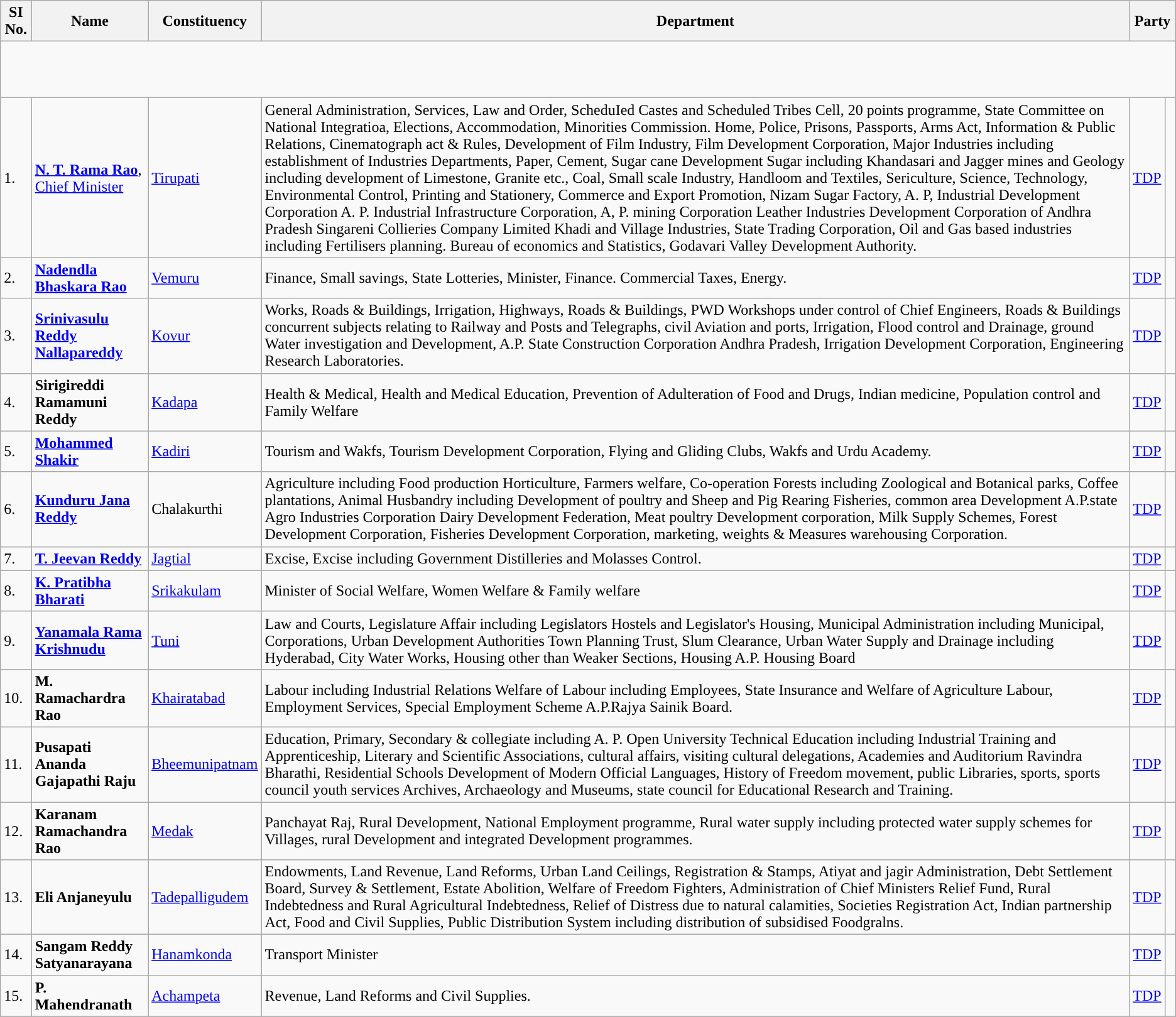<table class = "wikitable">
<tr>
<th>SI No.</th>
<th>Name</th>
<th>Constituency</th>
<th>Department</th>
<th colspan="2" scope="col">Party</th>
</tr>
<tr style="text-align:center; height:60px;">
</tr>
<tr>
<td>1.</td>
<td><strong><a href='#'>N. T. Rama Rao</a></strong>, <a href='#'>Chief Minister</a></td>
<td><a href='#'>Tirupati</a></td>
<td>General Administration, Services, Law and Order, ScheduIed Castes and Scheduled Tribes Cell, 20 points programme, State Committee on National Integratioa, Elections, Accommodation, Minorities Commission. Home, Police, Prisons, Passports, Arms Act, Information & Public Relations, Cinematograph act & Rules, Development of Film Industry, Film Development Corporation, Major Industries including establishment of Industries Departments, Paper, Cement, Sugar cane Development Sugar including Khandasari and Jagger mines and Geology including development of Limestone, Granite etc., Coal, Small scale Industry, Handloom and Textiles, Sericulture, Science, Technology, Environmental Control, Printing and Stationery, Commerce and Export Promotion, Nizam Sugar Factory, A. P, Industrial Development Corporation A. P. Industrial Infrastructure Corporation, A, P. mining Corporation Leather Industries Development Corporation of Andhra Pradesh Singareni Collieries Company Limited Khadi and Village Industries, State Trading Corporation, Oil and Gas based industries including Fertilisers planning. Bureau of economics and Statistics, Godavari Valley Development Authority.</td>
<td><a href='#'>TDP</a></td>
<td width="4px" style="background-color: "></td>
</tr>
<tr>
<td>2.</td>
<td><strong><a href='#'>Nadendla Bhaskara Rao</a></strong></td>
<td><a href='#'>Vemuru</a></td>
<td>Finance, Small savings, State Lotteries, Minister, Finance. Commercial Taxes, Energy.</td>
<td><a href='#'>TDP</a></td>
<td width="4px" style="background-color: "></td>
</tr>
<tr>
<td>3.</td>
<td><strong><a href='#'>Srinivasulu Reddy Nallapareddy</a></strong></td>
<td><a href='#'>Kovur</a></td>
<td>Works, Roads & Buildings, Irrigation, Highways, Roads & Buildings, PWD Workshops under control of Chief Engineers, Roads & Buildings concurrent subjects relating to Railway and Posts and Telegraphs, civil Aviation and ports, Irrigation, Flood control and Drainage, ground Water investigation and Development, A.P. State Construction Corporation Andhra Pradesh, Irrigation Development Corporation, Engineering Research Laboratories.</td>
<td><a href='#'>TDP</a></td>
<td width="4px" style="background-color: "></td>
</tr>
<tr>
<td>4.</td>
<td><strong>Sirigireddi Ramamuni Reddy</strong></td>
<td><a href='#'>Kadapa</a></td>
<td>Health & Medical, Health and Medical Education, Prevention of Adulteration of Food and Drugs, Indian medicine, Population control and Family Welfare</td>
<td><a href='#'>TDP</a></td>
<td width="4px" style="background-color: "></td>
</tr>
<tr>
<td>5.</td>
<td><strong><a href='#'>Mohammed Shakir</a></strong></td>
<td><a href='#'>Kadiri</a></td>
<td>Tourism and Wakfs, Tourism Development Corporation, Flying and Gliding Clubs, Wakfs and Urdu Academy.</td>
<td><a href='#'>TDP</a></td>
<td width="4px" style="background-color: "></td>
</tr>
<tr>
<td>6.</td>
<td><strong><a href='#'>Kunduru Jana Reddy</a></strong></td>
<td>Chalakurthi</td>
<td>Agriculture including Food production Horticulture, Farmers welfare, Co-operation Forests including Zoological and Botanical parks, Coffee plantations, Animal Husbandry including Development of poultry and Sheep and Pig Rearing Fisheries, common area Development A.P.state Agro Industries Corporation Dairy Development Federation, Meat poultry Development corporation, Milk Supply Schemes, Forest Development Corporation, Fisheries Development Corporation, marketing, weights & Measures warehousing Corporation.</td>
<td><a href='#'>TDP</a></td>
<td width="4px" style="background-color: "></td>
</tr>
<tr>
<td>7.</td>
<td><strong><a href='#'>T. Jeevan Reddy</a></strong></td>
<td><a href='#'>Jagtial</a></td>
<td>Excise, Excise including Government Distilleries and Molasses Control.</td>
<td><a href='#'>TDP</a></td>
<td width="4px" style="background-color: "></td>
</tr>
<tr>
<td>8.</td>
<td><strong><a href='#'>K. Pratibha Bharati</a></strong></td>
<td><a href='#'>Srikakulam</a></td>
<td>Minister of Social Welfare, Women Welfare & Family welfare</td>
<td><a href='#'>TDP</a></td>
<td width="4px" style="background-color: "></td>
</tr>
<tr>
<td>9.</td>
<td><strong><a href='#'>Yanamala Rama Krishnudu</a></strong></td>
<td><a href='#'>Tuni</a></td>
<td>Law and Courts, Legislature Affair including Legislators Hostels and Legislator's Housing, Municipal Administration including Municipal, Corporations, Urban Development Authorities Town Planning Trust, Slum Clearance, Urban Water Supply and Drainage including Hyderabad, City Water Works, Housing other than Weaker Sections, Housing A.P. Housing Board</td>
<td><a href='#'>TDP</a></td>
<td width="4px" style="background-color: "></td>
</tr>
<tr>
<td>10.</td>
<td><strong>M. Ramachardra Rao</strong></td>
<td><a href='#'>Khairatabad</a></td>
<td>Labour including Industrial Relations Welfare of Labour including Employees, State Insurance and Welfare of Agriculture Labour, Employment Services, Special Employment Scheme A.P.Rajya Sainik Board.</td>
<td><a href='#'>TDP</a></td>
<td width="4px" style="background-color: "></td>
</tr>
<tr>
<td>11.</td>
<td><strong>Pusapati Ananda Gajapathi Raju</strong></td>
<td><a href='#'>Bheemunipatnam</a></td>
<td>Education, Primary, Secondary & collegiate including A. P. Open University Technical Education including Industrial Training and Apprenticeship, Literary and Scientific Associations, cultural affairs, visiting cultural delegations, Academies and Auditorium Ravindra Bharathi, Residential Schools Development of Modern Official Languages, History of Freedom movement, public Libraries, sports, sports council youth services Archives, Archaeology and Museums, state council for Educational Research and Training.</td>
<td><a href='#'>TDP</a></td>
<td width="4px" style="background-color: "></td>
</tr>
<tr>
<td>12.</td>
<td><strong>Karanam Ramachandra Rao</strong></td>
<td><a href='#'>Medak</a></td>
<td>Panchayat Raj, Rural Development, National Employment programme, Rural water supply including protected water supply schemes for Villages, rural Development and integrated Development programmes.</td>
<td><a href='#'>TDP</a></td>
<td width="4px" style="background-color: "></td>
</tr>
<tr>
<td>13.</td>
<td><strong>Eli Anjaneyulu</strong></td>
<td><a href='#'>Tadepalligudem</a></td>
<td>Endowments, Land Revenue, Land Reforms, Urban Land Ceilings, Registration & Stamps, Atiyat and jagir Administration, Debt Settlement Board, Survey & Settlement, Estate Abolition, Welfare of Freedom Fighters, Administration of Chief Ministers Relief Fund, Rural Indebtedness and Rural Agricultural Indebtedness, Relief of Distress due to natural calamities, Societies Registration Act, Indian partnership Act, Food and Civil Supplies, Public Distribution System including distribution of subsidised Foodgralns.</td>
<td><a href='#'>TDP</a></td>
<td width="4px" style="background-color: "></td>
</tr>
<tr>
<td>14.</td>
<td><strong>Sangam Reddy Satyanarayana</strong></td>
<td><a href='#'>Hanamkonda</a></td>
<td>Transport Minister</td>
<td><a href='#'>TDP</a></td>
<td width="4px" style="background-color: "></td>
</tr>
<tr>
<td>15.</td>
<td><strong>P. Mahendranath</strong></td>
<td><a href='#'>Achampeta</a></td>
<td>Revenue, Land Reforms and Civil Supplies.</td>
<td><a href='#'>TDP</a></td>
<td width="4px" style="background-color: "></td>
</tr>
<tr>
</tr>
</table>
